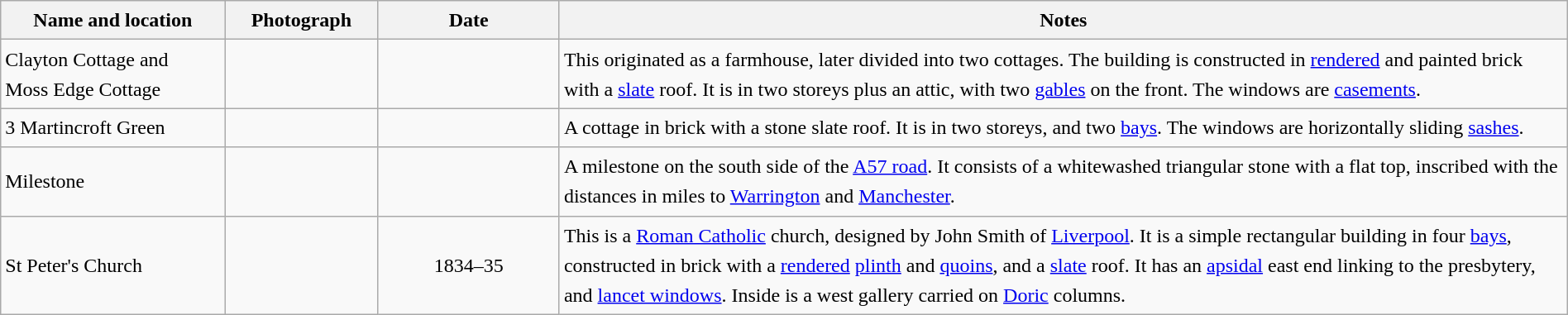<table class="wikitable sortable plainrowheaders" style="width:100%;border:0px;text-align:left;line-height:150%;">
<tr>
<th scope="col"  style="width:150px">Name and location</th>
<th scope="col"  style="width:100px" class="unsortable">Photograph</th>
<th scope="col"  style="width:120px">Date</th>
<th scope="col"  style="width:700px" class="unsortable">Notes</th>
</tr>
<tr>
<td>Clayton Cottage and<br>Moss Edge Cottage<br><small></small></td>
<td></td>
<td align="center"></td>
<td>This originated as a farmhouse, later divided into two cottages.  The building is constructed in <a href='#'>rendered</a> and painted brick with a <a href='#'>slate</a> roof.  It is in two storeys plus an attic, with two <a href='#'>gables</a> on the front.  The windows are <a href='#'>casements</a>.</td>
</tr>
<tr>
<td>3 Martincroft Green<br><small></small></td>
<td></td>
<td align="center"></td>
<td>A cottage in brick with a stone slate roof.  It is in two storeys, and two <a href='#'>bays</a>.  The windows are horizontally sliding <a href='#'>sashes</a>.</td>
</tr>
<tr>
<td>Milestone<br><small></small></td>
<td></td>
<td align="center"></td>
<td>A milestone on the south side of the <a href='#'>A57 road</a>.  It consists of a whitewashed triangular stone with a flat top, inscribed with the distances in miles to <a href='#'>Warrington</a> and <a href='#'>Manchester</a>.</td>
</tr>
<tr>
<td>St Peter's Church<br><small></small></td>
<td></td>
<td align="center">1834–35</td>
<td>This is a <a href='#'>Roman Catholic</a> church, designed by John Smith of <a href='#'>Liverpool</a>.  It is a simple rectangular building in four <a href='#'>bays</a>, constructed in brick with a <a href='#'>rendered</a> <a href='#'>plinth</a> and <a href='#'>quoins</a>, and a <a href='#'>slate</a> roof.  It has an <a href='#'>apsidal</a> east end linking to the presbytery, and <a href='#'>lancet windows</a>.  Inside is a west gallery carried on <a href='#'>Doric</a> columns.</td>
</tr>
<tr>
</tr>
</table>
